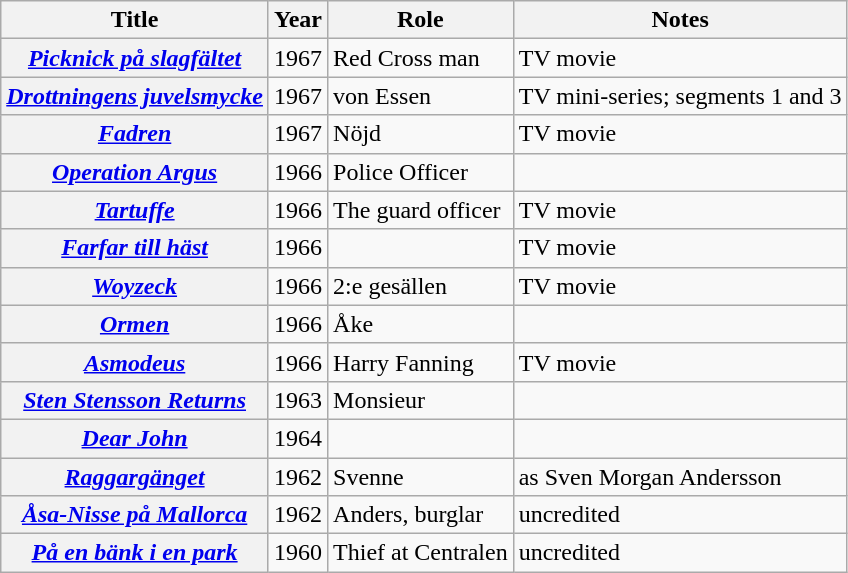<table class="wikitable sortable plainrowheaders">
<tr>
<th scope="col">Title</th>
<th scope="col">Year</th>
<th scope="col">Role</th>
<th scope="col" class="unsortable">Notes</th>
</tr>
<tr>
<th scope="row"><em><a href='#'>Picknick på slagfältet</a></em></th>
<td align="center">1967</td>
<td>Red Cross man</td>
<td>TV movie</td>
</tr>
<tr>
<th scope="row"><em><a href='#'>Drottningens juvelsmycke</a></em></th>
<td align="center">1967</td>
<td>von Essen</td>
<td>TV mini-series; segments 1 and 3</td>
</tr>
<tr>
<th scope="row"><em><a href='#'>Fadren</a></em></th>
<td align="center">1967</td>
<td>Nöjd</td>
<td>TV movie</td>
</tr>
<tr>
<th scope="row"><em><a href='#'>Operation Argus</a></em></th>
<td align="center">1966</td>
<td>Police Officer</td>
<td></td>
</tr>
<tr>
<th scope="row"><em><a href='#'>Tartuffe</a></em></th>
<td align="center">1966</td>
<td>The guard officer</td>
<td>TV movie</td>
</tr>
<tr>
<th scope="row"><em><a href='#'>Farfar till häst</a></em></th>
<td align="center">1966</td>
<td></td>
<td>TV movie</td>
</tr>
<tr>
<th scope="row"><em><a href='#'>Woyzeck</a></em></th>
<td align="center">1966</td>
<td>2:e gesällen</td>
<td>TV movie</td>
</tr>
<tr>
<th scope="row"><em><a href='#'>Ormen</a></em></th>
<td align="center">1966</td>
<td>Åke</td>
<td></td>
</tr>
<tr>
<th scope="row"><em><a href='#'>Asmodeus</a></em></th>
<td align="center">1966</td>
<td>Harry Fanning</td>
<td>TV movie</td>
</tr>
<tr>
<th scope="row"><em><a href='#'>Sten Stensson Returns</a></em></th>
<td align="center">1963</td>
<td>Monsieur</td>
<td></td>
</tr>
<tr>
<th scope="row"><em><a href='#'>Dear John</a></em></th>
<td align="center">1964</td>
<td></td>
<td></td>
</tr>
<tr>
<th scope="row"><em><a href='#'>Raggargänget</a></em></th>
<td align="center">1962</td>
<td>Svenne</td>
<td>as Sven Morgan Andersson</td>
</tr>
<tr>
<th scope="row"><em><a href='#'>Åsa-Nisse på Mallorca</a></em></th>
<td align="center">1962</td>
<td>Anders, burglar</td>
<td>uncredited</td>
</tr>
<tr>
<th scope="row"><em><a href='#'>På en bänk i en park</a></em></th>
<td align="center">1960</td>
<td>Thief at Centralen</td>
<td>uncredited</td>
</tr>
</table>
